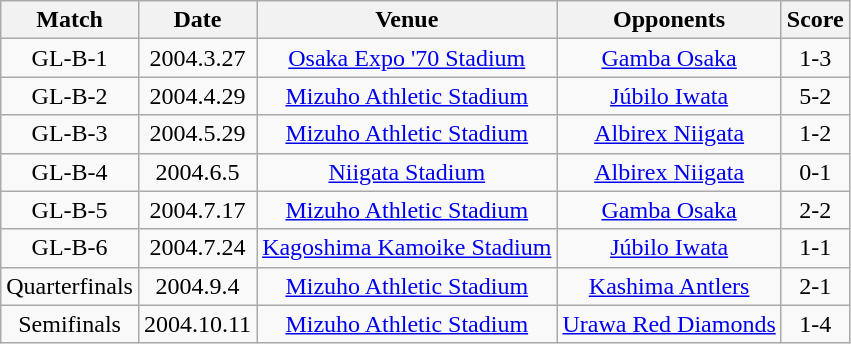<table class="wikitable" style="text-align:center;">
<tr>
<th>Match</th>
<th>Date</th>
<th>Venue</th>
<th>Opponents</th>
<th>Score</th>
</tr>
<tr>
<td>GL-B-1</td>
<td>2004.3.27</td>
<td><a href='#'>Osaka Expo '70 Stadium</a></td>
<td><a href='#'>Gamba Osaka</a></td>
<td>1-3</td>
</tr>
<tr>
<td>GL-B-2</td>
<td>2004.4.29</td>
<td><a href='#'>Mizuho Athletic Stadium</a></td>
<td><a href='#'>Júbilo Iwata</a></td>
<td>5-2</td>
</tr>
<tr>
<td>GL-B-3</td>
<td>2004.5.29</td>
<td><a href='#'>Mizuho Athletic Stadium</a></td>
<td><a href='#'>Albirex Niigata</a></td>
<td>1-2</td>
</tr>
<tr>
<td>GL-B-4</td>
<td>2004.6.5</td>
<td><a href='#'>Niigata Stadium</a></td>
<td><a href='#'>Albirex Niigata</a></td>
<td>0-1</td>
</tr>
<tr>
<td>GL-B-5</td>
<td>2004.7.17</td>
<td><a href='#'>Mizuho Athletic Stadium</a></td>
<td><a href='#'>Gamba Osaka</a></td>
<td>2-2</td>
</tr>
<tr>
<td>GL-B-6</td>
<td>2004.7.24</td>
<td><a href='#'>Kagoshima Kamoike Stadium</a></td>
<td><a href='#'>Júbilo Iwata</a></td>
<td>1-1</td>
</tr>
<tr>
<td>Quarterfinals</td>
<td>2004.9.4</td>
<td><a href='#'>Mizuho Athletic Stadium</a></td>
<td><a href='#'>Kashima Antlers</a></td>
<td>2-1</td>
</tr>
<tr>
<td>Semifinals</td>
<td>2004.10.11</td>
<td><a href='#'>Mizuho Athletic Stadium</a></td>
<td><a href='#'>Urawa Red Diamonds</a></td>
<td>1-4</td>
</tr>
</table>
